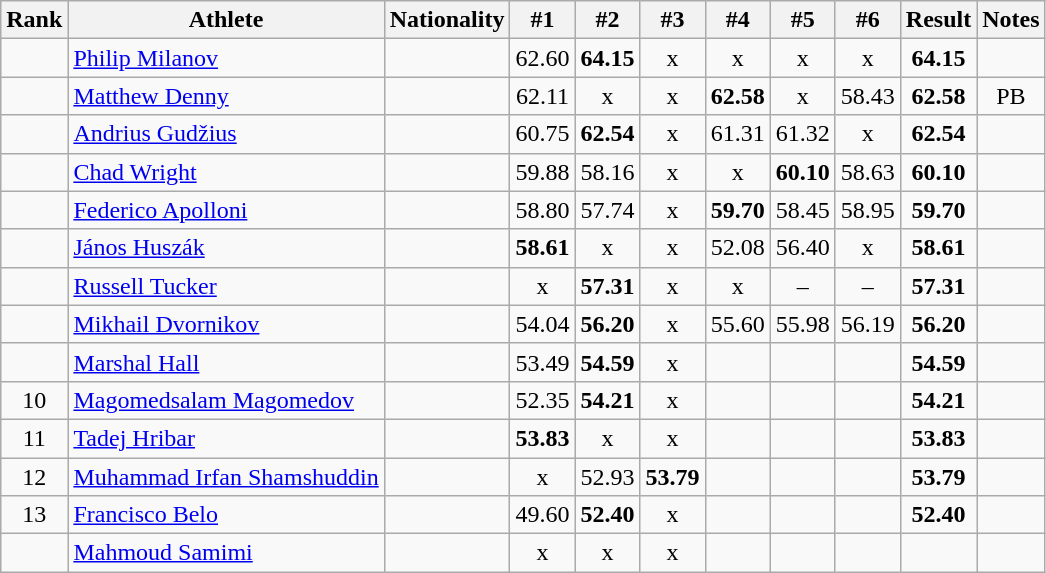<table class="wikitable sortable" style="text-align:center">
<tr>
<th>Rank</th>
<th>Athlete</th>
<th>Nationality</th>
<th>#1</th>
<th>#2</th>
<th>#3</th>
<th>#4</th>
<th>#5</th>
<th>#6</th>
<th>Result</th>
<th>Notes</th>
</tr>
<tr>
<td></td>
<td align="left"><a href='#'>Philip Milanov</a></td>
<td align=left></td>
<td>62.60</td>
<td><strong>64.15</strong></td>
<td>x</td>
<td>x</td>
<td>x</td>
<td>x</td>
<td><strong>64.15</strong></td>
<td></td>
</tr>
<tr>
<td></td>
<td align="left"><a href='#'>Matthew Denny</a></td>
<td align=left></td>
<td>62.11</td>
<td>x</td>
<td>x</td>
<td><strong>62.58</strong></td>
<td>x</td>
<td>58.43</td>
<td><strong>62.58</strong></td>
<td>PB</td>
</tr>
<tr>
<td></td>
<td align="left"><a href='#'>Andrius Gudžius</a></td>
<td align=left></td>
<td>60.75</td>
<td><strong>62.54</strong></td>
<td>x</td>
<td>61.31</td>
<td>61.32</td>
<td>x</td>
<td><strong>62.54</strong></td>
<td></td>
</tr>
<tr>
<td></td>
<td align="left"><a href='#'>Chad Wright</a></td>
<td align=left></td>
<td>59.88</td>
<td>58.16</td>
<td>x</td>
<td>x</td>
<td><strong>60.10</strong></td>
<td>58.63</td>
<td><strong>60.10</strong></td>
<td></td>
</tr>
<tr>
<td></td>
<td align="left"><a href='#'>Federico Apolloni</a></td>
<td align=left></td>
<td>58.80</td>
<td>57.74</td>
<td>x</td>
<td><strong>59.70</strong></td>
<td>58.45</td>
<td>58.95</td>
<td><strong>59.70</strong></td>
<td></td>
</tr>
<tr>
<td></td>
<td align="left"><a href='#'>János Huszák</a></td>
<td align=left></td>
<td><strong>58.61</strong></td>
<td>x</td>
<td>x</td>
<td>52.08</td>
<td>56.40</td>
<td>x</td>
<td><strong>58.61</strong></td>
<td></td>
</tr>
<tr>
<td></td>
<td align="left"><a href='#'>Russell Tucker</a></td>
<td align=left></td>
<td>x</td>
<td><strong>57.31</strong></td>
<td>x</td>
<td>x</td>
<td>–</td>
<td>–</td>
<td><strong>57.31</strong></td>
<td></td>
</tr>
<tr>
<td></td>
<td align="left"><a href='#'>Mikhail Dvornikov</a></td>
<td align=left></td>
<td>54.04</td>
<td><strong>56.20</strong></td>
<td>x</td>
<td>55.60</td>
<td>55.98</td>
<td>56.19</td>
<td><strong>56.20</strong></td>
<td></td>
</tr>
<tr>
<td></td>
<td align="left"><a href='#'>Marshal Hall</a></td>
<td align=left></td>
<td>53.49</td>
<td><strong>54.59</strong></td>
<td>x</td>
<td></td>
<td></td>
<td></td>
<td><strong>54.59</strong></td>
<td></td>
</tr>
<tr>
<td>10</td>
<td align="left"><a href='#'>Magomedsalam Magomedov</a></td>
<td align=left></td>
<td>52.35</td>
<td><strong>54.21</strong></td>
<td>x</td>
<td></td>
<td></td>
<td></td>
<td><strong>54.21</strong></td>
<td></td>
</tr>
<tr>
<td>11</td>
<td align="left"><a href='#'>Tadej Hribar</a></td>
<td align=left></td>
<td><strong>53.83</strong></td>
<td>x</td>
<td>x</td>
<td></td>
<td></td>
<td></td>
<td><strong>53.83</strong></td>
<td></td>
</tr>
<tr>
<td>12</td>
<td align="left"><a href='#'>Muhammad Irfan Shamshuddin</a></td>
<td align=left></td>
<td>x</td>
<td>52.93</td>
<td><strong>53.79</strong></td>
<td></td>
<td></td>
<td></td>
<td><strong>53.79</strong></td>
<td></td>
</tr>
<tr>
<td>13</td>
<td align="left"><a href='#'>Francisco Belo</a></td>
<td align=left></td>
<td>49.60</td>
<td><strong>52.40</strong></td>
<td>x</td>
<td></td>
<td></td>
<td></td>
<td><strong>52.40</strong></td>
<td></td>
</tr>
<tr>
<td></td>
<td align="left"><a href='#'>Mahmoud Samimi</a></td>
<td align=left></td>
<td>x</td>
<td>x</td>
<td>x</td>
<td></td>
<td></td>
<td></td>
<td><strong></strong></td>
<td></td>
</tr>
</table>
